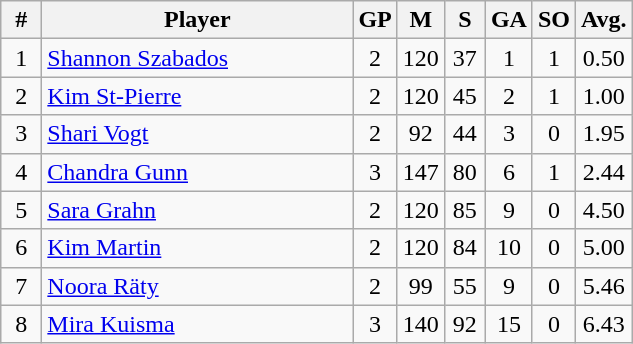<table class=wikitable style="text-align:left">
<tr>
<th width=20>#</th>
<th width=200>Player</th>
<th width=20>GP</th>
<th width=20>M</th>
<th width=20>S</th>
<th width=20>GA</th>
<th width=20>SO</th>
<th width=20><strong>Avg.</strong></th>
</tr>
<tr>
<td align=center>1</td>
<td> <a href='#'>Shannon Szabados</a></td>
<td align=center>2</td>
<td align=center>120</td>
<td align=center>37</td>
<td align=center>1</td>
<td align=center>1</td>
<td align=center>0.50</td>
</tr>
<tr>
<td align=center>2</td>
<td> <a href='#'>Kim St-Pierre</a></td>
<td align=center>2</td>
<td align=center>120</td>
<td align=center>45</td>
<td align=center>2</td>
<td align=center>1</td>
<td align=center>1.00</td>
</tr>
<tr>
<td align=center>3</td>
<td> <a href='#'>Shari Vogt</a></td>
<td align=center>2</td>
<td align=center>92</td>
<td align=center>44</td>
<td align=center>3</td>
<td align=center>0</td>
<td align=center>1.95</td>
</tr>
<tr>
<td align=center>4</td>
<td> <a href='#'>Chandra Gunn</a></td>
<td align=center>3</td>
<td align=center>147</td>
<td align=center>80</td>
<td align=center>6</td>
<td align=center>1</td>
<td align=center>2.44</td>
</tr>
<tr>
<td align=center>5</td>
<td> <a href='#'>Sara Grahn</a></td>
<td align=center>2</td>
<td align=center>120</td>
<td align=center>85</td>
<td align=center>9</td>
<td align=center>0</td>
<td align=center>4.50</td>
</tr>
<tr>
<td align=center>6</td>
<td> <a href='#'>Kim Martin</a></td>
<td align=center>2</td>
<td align=center>120</td>
<td align=center>84</td>
<td align=center>10</td>
<td align=center>0</td>
<td align=center>5.00</td>
</tr>
<tr>
<td align=center>7</td>
<td> <a href='#'>Noora Räty</a></td>
<td align=center>2</td>
<td align=center>99</td>
<td align=center>55</td>
<td align=center>9</td>
<td align=center>0</td>
<td align=center>5.46</td>
</tr>
<tr>
<td align=center>8</td>
<td> <a href='#'>Mira Kuisma</a></td>
<td align=center>3</td>
<td align=center>140</td>
<td align=center>92</td>
<td align=center>15</td>
<td align=center>0</td>
<td align=center>6.43</td>
</tr>
</table>
